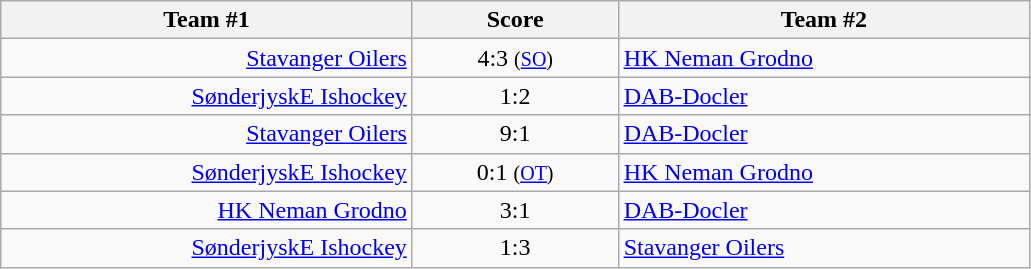<table class="wikitable" style="text-align: center;">
<tr>
<th width=22%>Team #1</th>
<th width=11%>Score</th>
<th width=22%>Team #2</th>
</tr>
<tr>
<td style="text-align: right;"><a href='#'>Stavanger Oilers</a> </td>
<td>4:3 <small>(<a href='#'>SO</a>)</small></td>
<td style="text-align: left;"> <a href='#'>HK Neman Grodno</a></td>
</tr>
<tr>
<td style="text-align: right;"><a href='#'>SønderjyskE Ishockey</a> </td>
<td>1:2</td>
<td style="text-align: left;"> <a href='#'>DAB-Docler</a></td>
</tr>
<tr>
<td style="text-align: right;"><a href='#'>Stavanger Oilers</a> </td>
<td>9:1</td>
<td style="text-align: left;"> <a href='#'>DAB-Docler</a></td>
</tr>
<tr>
<td style="text-align: right;"><a href='#'>SønderjyskE Ishockey</a> </td>
<td>0:1 <small>(<a href='#'>OT</a>)</small></td>
<td style="text-align: left;"> <a href='#'>HK Neman Grodno</a></td>
</tr>
<tr>
<td style="text-align: right;"><a href='#'>HK Neman Grodno</a> </td>
<td>3:1</td>
<td style="text-align: left;"> <a href='#'>DAB-Docler</a></td>
</tr>
<tr>
<td style="text-align: right;"><a href='#'>SønderjyskE Ishockey</a> </td>
<td>1:3</td>
<td style="text-align: left;"> <a href='#'>Stavanger Oilers</a></td>
</tr>
</table>
